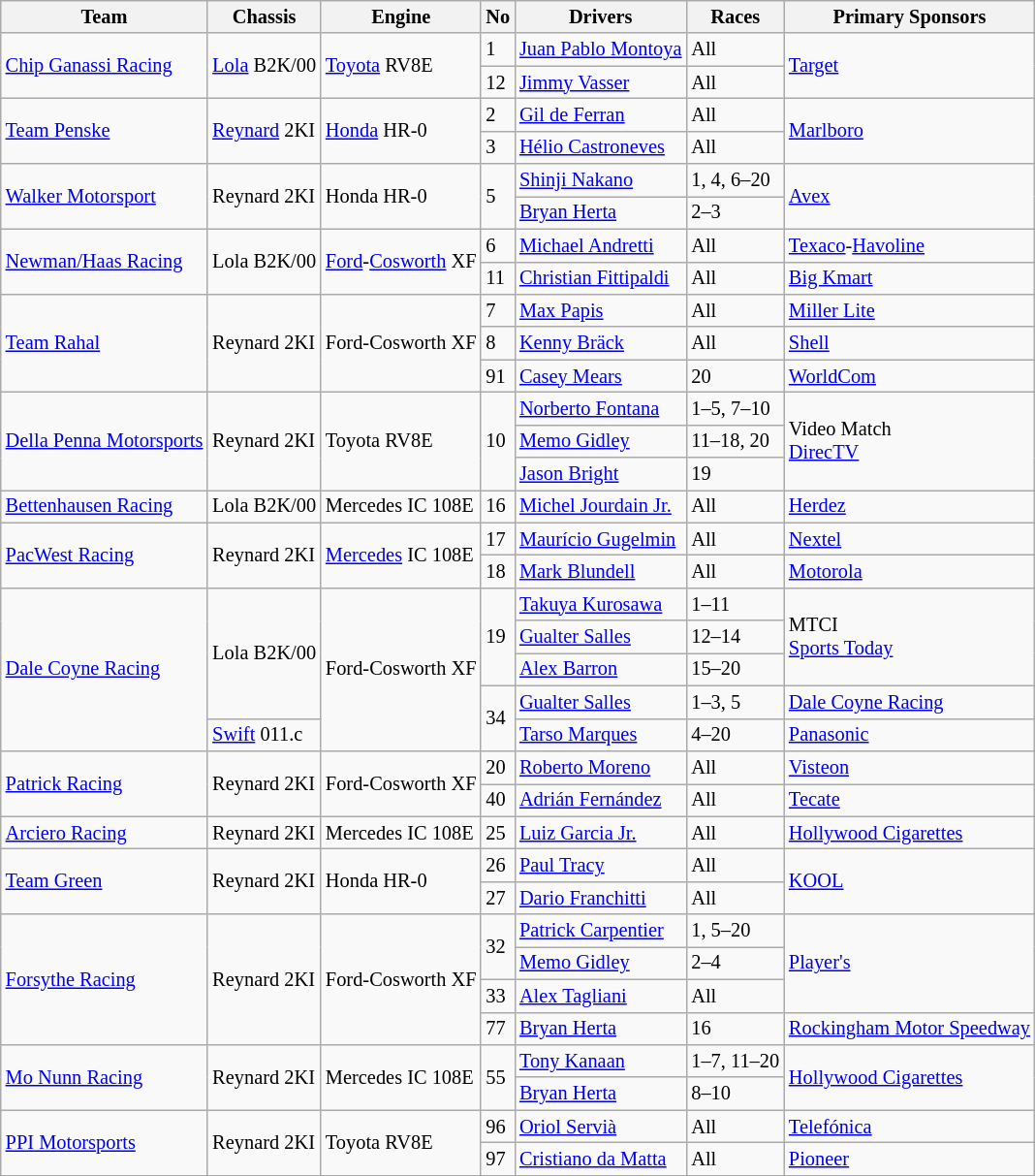<table class="wikitable sortable" style="font-size: 85%;">
<tr>
<th>Team</th>
<th>Chassis</th>
<th>Engine</th>
<th>No</th>
<th>Drivers</th>
<th>Races</th>
<th>Primary Sponsors</th>
</tr>
<tr>
<td rowspan=2><a href='#'>Chip Ganassi Racing</a></td>
<td rowspan=2><a href='#'>Lola</a> B2K/00</td>
<td rowspan=2><a href='#'>Toyota</a> RV8E</td>
<td>1</td>
<td> <a href='#'>Juan Pablo Montoya</a></td>
<td>All</td>
<td rowspan=2><a href='#'>Target</a></td>
</tr>
<tr>
<td>12</td>
<td> <a href='#'>Jimmy Vasser</a></td>
<td>All</td>
</tr>
<tr>
<td rowspan=2><a href='#'>Team Penske</a></td>
<td rowspan=2><a href='#'>Reynard</a> 2KI</td>
<td rowspan=2><a href='#'>Honda</a> HR-0</td>
<td>2</td>
<td> <a href='#'>Gil de Ferran</a></td>
<td>All</td>
<td rowspan=2><a href='#'>Marlboro</a></td>
</tr>
<tr>
<td>3</td>
<td> <a href='#'>Hélio Castroneves</a></td>
<td>All</td>
</tr>
<tr>
<td rowspan=2><a href='#'>Walker Motorsport</a></td>
<td rowspan=2>Reynard 2KI</td>
<td rowspan=2>Honda HR-0</td>
<td rowspan=2>5</td>
<td> <a href='#'>Shinji Nakano</a> <strong></strong></td>
<td>1, 4, 6–20</td>
<td rowspan=2><a href='#'>Avex</a></td>
</tr>
<tr>
<td> <a href='#'>Bryan Herta</a></td>
<td>2–3</td>
</tr>
<tr>
<td rowspan=2><a href='#'>Newman/Haas Racing</a></td>
<td rowspan=2>Lola B2K/00</td>
<td rowspan=2><a href='#'>Ford</a>-<a href='#'>Cosworth</a> XF</td>
<td>6</td>
<td> <a href='#'>Michael Andretti</a></td>
<td>All</td>
<td><a href='#'>Texaco</a>-<a href='#'>Havoline</a></td>
</tr>
<tr>
<td>11</td>
<td> <a href='#'>Christian Fittipaldi</a></td>
<td>All</td>
<td><a href='#'>Big Kmart</a></td>
</tr>
<tr>
<td rowspan="3"><a href='#'>Team Rahal</a></td>
<td rowspan="3">Reynard 2KI</td>
<td rowspan="3">Ford-Cosworth XF</td>
<td>7</td>
<td> <a href='#'>Max Papis</a></td>
<td>All</td>
<td><a href='#'>Miller Lite</a></td>
</tr>
<tr>
<td>8</td>
<td> <a href='#'>Kenny Bräck</a> <strong></strong></td>
<td>All</td>
<td><a href='#'>Shell</a></td>
</tr>
<tr>
<td>91</td>
<td> <a href='#'>Casey Mears</a> <strong></strong></td>
<td>20</td>
<td><a href='#'>WorldCom</a></td>
</tr>
<tr>
<td rowspan=3><a href='#'>Della Penna Motorsports</a></td>
<td rowspan=3>Reynard 2KI</td>
<td rowspan=3>Toyota RV8E</td>
<td rowspan=3>10</td>
<td> <a href='#'>Norberto Fontana</a> <strong></strong></td>
<td>1–5, 7–10</td>
<td rowspan=3>Video Match <small></small><br><a href='#'>DirecTV</a> <small></small></td>
</tr>
<tr>
<td> <a href='#'>Memo Gidley</a></td>
<td>11–18, 20</td>
</tr>
<tr>
<td> <a href='#'>Jason Bright</a> <strong></strong></td>
<td>19</td>
</tr>
<tr>
<td><a href='#'>Bettenhausen Racing</a></td>
<td>Lola B2K/00</td>
<td>Mercedes IC 108E</td>
<td>16</td>
<td> <a href='#'>Michel Jourdain Jr.</a></td>
<td>All</td>
<td><a href='#'>Herdez</a></td>
</tr>
<tr>
<td rowspan=2><a href='#'>PacWest Racing</a></td>
<td rowspan=2>Reynard 2KI</td>
<td rowspan=2><a href='#'>Mercedes</a> IC 108E</td>
<td>17</td>
<td> <a href='#'>Maurício Gugelmin</a></td>
<td>All</td>
<td><a href='#'>Nextel</a></td>
</tr>
<tr>
<td>18</td>
<td> <a href='#'>Mark Blundell</a></td>
<td>All</td>
<td><a href='#'>Motorola</a></td>
</tr>
<tr>
<td rowspan=5><a href='#'>Dale Coyne Racing</a></td>
<td rowspan=4>Lola B2K/00</td>
<td rowspan=5>Ford-Cosworth XF</td>
<td rowspan=3>19</td>
<td> <a href='#'>Takuya Kurosawa</a> <strong></strong></td>
<td>1–11</td>
<td rowspan=3>MTCI <small></small><br><a href='#'>Sports Today</a> <small></small></td>
</tr>
<tr>
<td> <a href='#'>Gualter Salles</a></td>
<td>12–14</td>
</tr>
<tr>
<td> <a href='#'>Alex Barron</a></td>
<td>15–20</td>
</tr>
<tr>
<td rowspan=2>34</td>
<td> <a href='#'>Gualter Salles</a></td>
<td>1–3, 5</td>
<td><a href='#'>Dale Coyne Racing</a></td>
</tr>
<tr>
<td><a href='#'>Swift</a> 011.c</td>
<td> <a href='#'>Tarso Marques</a></td>
<td>4–20</td>
<td><a href='#'>Panasonic</a></td>
</tr>
<tr>
<td rowspan=2><a href='#'>Patrick Racing</a></td>
<td rowspan=2>Reynard 2KI</td>
<td rowspan=2>Ford-Cosworth XF</td>
<td>20</td>
<td> <a href='#'>Roberto Moreno</a></td>
<td>All</td>
<td><a href='#'>Visteon</a></td>
</tr>
<tr>
<td>40</td>
<td> <a href='#'>Adrián Fernández</a></td>
<td>All</td>
<td><a href='#'>Tecate</a></td>
</tr>
<tr>
<td><a href='#'>Arciero Racing</a></td>
<td>Reynard 2KI</td>
<td>Mercedes IC 108E</td>
<td>25</td>
<td> <a href='#'>Luiz Garcia Jr.</a></td>
<td>All</td>
<td><a href='#'>Hollywood Cigarettes</a></td>
</tr>
<tr>
<td rowspan=2><a href='#'>Team Green</a></td>
<td rowspan=2>Reynard 2KI</td>
<td rowspan=2>Honda HR-0</td>
<td>26</td>
<td> <a href='#'>Paul Tracy</a></td>
<td>All</td>
<td rowspan=2><a href='#'>KOOL</a></td>
</tr>
<tr>
<td>27</td>
<td> <a href='#'>Dario Franchitti</a></td>
<td>All</td>
</tr>
<tr>
<td rowspan="4"><a href='#'>Forsythe Racing</a></td>
<td rowspan="4">Reynard 2KI</td>
<td rowspan="4">Ford-Cosworth XF</td>
<td rowspan=2>32</td>
<td> <a href='#'>Patrick Carpentier</a></td>
<td>1, 5–20</td>
<td rowspan=3><a href='#'>Player's</a></td>
</tr>
<tr>
<td> <a href='#'>Memo Gidley</a></td>
<td>2–4</td>
</tr>
<tr>
<td>33</td>
<td> <a href='#'>Alex Tagliani</a> <strong></strong></td>
<td>All</td>
</tr>
<tr>
<td>77</td>
<td> <a href='#'>Bryan Herta</a></td>
<td>16</td>
<td><a href='#'>Rockingham Motor Speedway</a></td>
</tr>
<tr>
<td rowspan=2><a href='#'>Mo Nunn Racing</a></td>
<td rowspan=2>Reynard 2KI</td>
<td rowspan=2>Mercedes IC 108E</td>
<td rowspan=2>55</td>
<td> <a href='#'>Tony Kanaan</a></td>
<td>1–7, 11–20</td>
<td rowspan=2><a href='#'>Hollywood Cigarettes</a></td>
</tr>
<tr>
<td> <a href='#'>Bryan Herta</a></td>
<td>8–10</td>
</tr>
<tr>
<td rowspan=2><a href='#'>PPI Motorsports</a></td>
<td rowspan=2>Reynard 2KI</td>
<td rowspan=2>Toyota RV8E</td>
<td>96</td>
<td> <a href='#'>Oriol Servià</a> <strong></strong></td>
<td>All</td>
<td><a href='#'>Telefónica</a></td>
</tr>
<tr>
<td>97</td>
<td> <a href='#'>Cristiano da Matta</a></td>
<td>All</td>
<td><a href='#'>Pioneer</a></td>
</tr>
<tr>
</tr>
</table>
